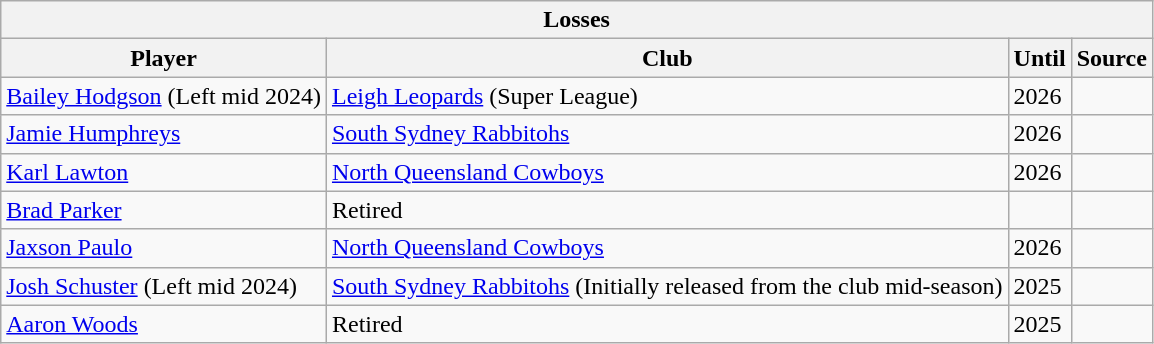<table class="wikitable">
<tr>
<th colspan="4">Losses</th>
</tr>
<tr>
<th>Player</th>
<th>Club</th>
<th>Until</th>
<th>Source</th>
</tr>
<tr>
<td><a href='#'>Bailey Hodgson</a> (Left mid 2024)</td>
<td> <a href='#'>Leigh Leopards</a> (Super League)</td>
<td>2026</td>
<td></td>
</tr>
<tr>
<td><a href='#'>Jamie Humphreys</a></td>
<td> <a href='#'>South Sydney Rabbitohs</a></td>
<td>2026</td>
<td></td>
</tr>
<tr>
<td><a href='#'>Karl Lawton</a></td>
<td> <a href='#'>North Queensland Cowboys</a></td>
<td>2026</td>
<td></td>
</tr>
<tr>
<td><a href='#'>Brad Parker</a></td>
<td>Retired</td>
<td></td>
<td></td>
</tr>
<tr>
<td><a href='#'>Jaxson Paulo</a></td>
<td> <a href='#'>North Queensland Cowboys</a></td>
<td>2026</td>
<td></td>
</tr>
<tr>
<td><a href='#'>Josh Schuster</a> (Left mid 2024)</td>
<td> <a href='#'>South Sydney Rabbitohs</a> (Initially released from the club mid-season)</td>
<td>2025</td>
<td></td>
</tr>
<tr>
<td><a href='#'>Aaron Woods</a></td>
<td>Retired</td>
<td>2025</td>
<td></td>
</tr>
</table>
